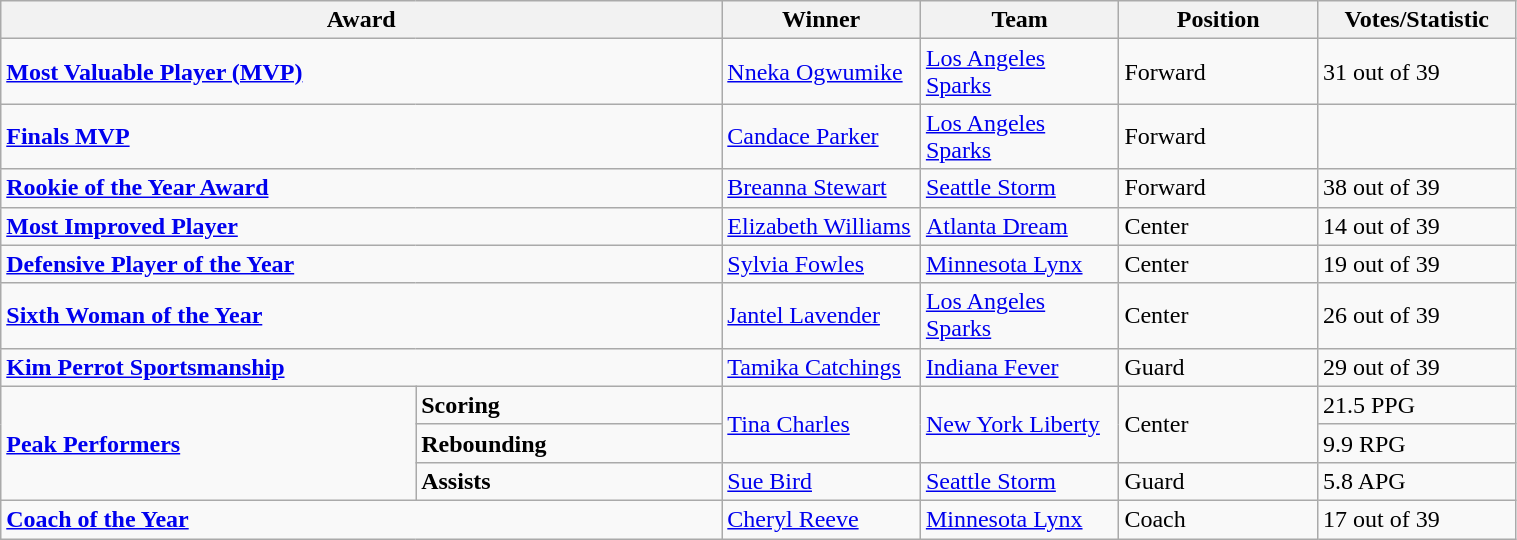<table class="wikitable" style="width: 80%">
<tr>
<th colspan=2 width=150>Award</th>
<th width=125>Winner</th>
<th width="125">Team</th>
<th width="125">Position</th>
<th width=125>Votes/Statistic</th>
</tr>
<tr>
<td colspan=2><strong><a href='#'>Most Valuable Player (MVP)</a></strong></td>
<td><a href='#'>Nneka Ogwumike</a></td>
<td><a href='#'>Los Angeles Sparks</a></td>
<td>Forward</td>
<td>31 out of 39</td>
</tr>
<tr>
<td colspan=2><strong><a href='#'>Finals MVP</a></strong></td>
<td><a href='#'>Candace Parker</a></td>
<td><a href='#'>Los Angeles Sparks</a></td>
<td>Forward</td>
<td></td>
</tr>
<tr>
<td colspan=2><strong><a href='#'>Rookie of the Year Award</a></strong></td>
<td><a href='#'>Breanna Stewart</a></td>
<td><a href='#'>Seattle Storm</a></td>
<td>Forward</td>
<td>38 out of 39</td>
</tr>
<tr>
<td colspan=2><strong><a href='#'>Most Improved Player</a></strong></td>
<td><a href='#'>Elizabeth Williams</a></td>
<td><a href='#'>Atlanta Dream</a></td>
<td>Center</td>
<td>14 out of 39</td>
</tr>
<tr>
<td colspan=2><strong><a href='#'>Defensive Player of the Year</a></strong></td>
<td><a href='#'>Sylvia Fowles</a></td>
<td><a href='#'>Minnesota Lynx</a></td>
<td>Center</td>
<td>19 out of 39</td>
</tr>
<tr>
<td colspan=2><strong><a href='#'>Sixth Woman of the Year</a></strong></td>
<td><a href='#'>Jantel Lavender</a></td>
<td><a href='#'>Los Angeles Sparks</a></td>
<td>Center</td>
<td>26 out of 39</td>
</tr>
<tr>
<td colspan=2><strong><a href='#'>Kim Perrot Sportsmanship</a></strong></td>
<td><a href='#'>Tamika Catchings</a></td>
<td><a href='#'>Indiana Fever</a></td>
<td>Guard</td>
<td>29 out of 39</td>
</tr>
<tr>
<td rowspan="3"><strong><a href='#'>Peak Performers</a></strong></td>
<td><strong>Scoring</strong></td>
<td rowspan="2"><a href='#'>Tina Charles</a></td>
<td rowspan="2"><a href='#'>New York Liberty</a></td>
<td rowspan="2">Center</td>
<td>21.5 PPG</td>
</tr>
<tr>
<td><strong>Rebounding</strong></td>
<td>9.9 RPG</td>
</tr>
<tr>
<td><strong>Assists</strong></td>
<td><a href='#'>Sue Bird</a></td>
<td><a href='#'>Seattle Storm</a></td>
<td>Guard</td>
<td>5.8 APG</td>
</tr>
<tr>
<td colspan=2><strong><a href='#'>Coach of the Year</a></strong></td>
<td><a href='#'>Cheryl Reeve</a></td>
<td><a href='#'>Minnesota Lynx</a></td>
<td>Coach</td>
<td>17 out of 39</td>
</tr>
</table>
